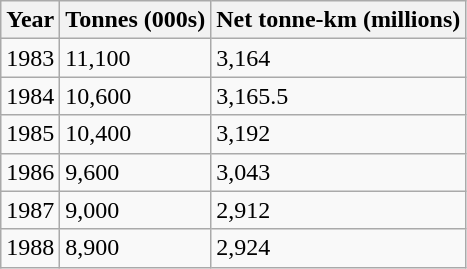<table class="sortable wikitable" border="1">
<tr>
<th>Year</th>
<th>Tonnes (000s)</th>
<th>Net tonne-km (millions)</th>
</tr>
<tr>
<td>1983</td>
<td>11,100</td>
<td>3,164</td>
</tr>
<tr>
<td>1984</td>
<td>10,600</td>
<td>3,165.5</td>
</tr>
<tr>
<td>1985</td>
<td>10,400</td>
<td>3,192</td>
</tr>
<tr>
<td>1986</td>
<td>9,600</td>
<td>3,043</td>
</tr>
<tr>
<td>1987</td>
<td>9,000</td>
<td>2,912</td>
</tr>
<tr>
<td>1988</td>
<td>8,900</td>
<td>2,924</td>
</tr>
</table>
